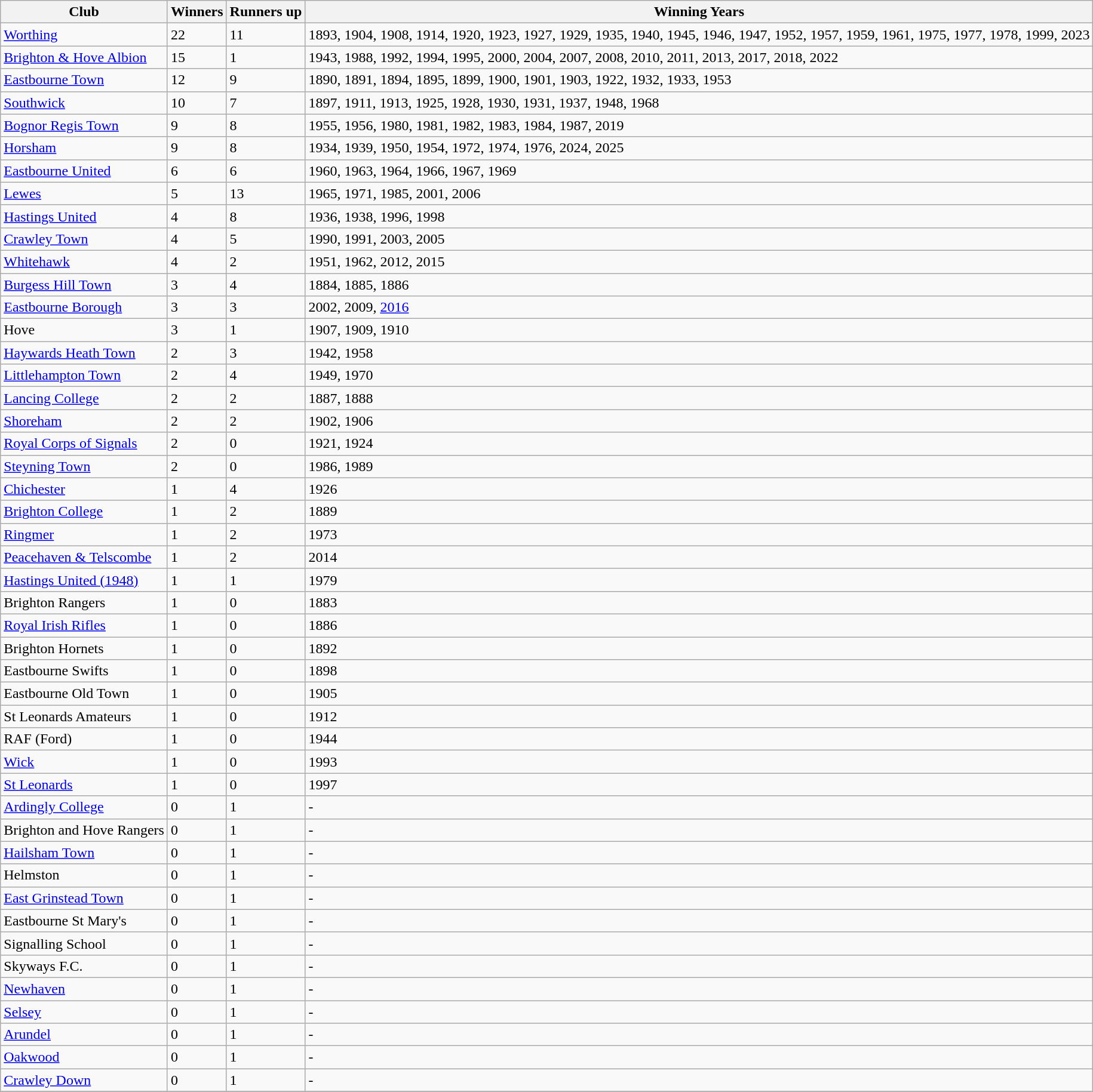<table class="wikitable">
<tr>
<th>Club</th>
<th>Winners</th>
<th>Runners up</th>
<th>Winning Years</th>
</tr>
<tr>
<td><a href='#'>Worthing</a></td>
<td>22</td>
<td>11</td>
<td>1893, 1904, 1908, 1914, 1920, 1923, 1927, 1929, 1935, 1940, 1945, 1946, 1947, 1952, 1957, 1959, 1961, 1975, 1977, 1978, 1999, 2023</td>
</tr>
<tr>
<td><a href='#'>Brighton & Hove Albion</a></td>
<td>15</td>
<td>1</td>
<td>1943, 1988, 1992, 1994, 1995, 2000, 2004, 2007, 2008, 2010, 2011, 2013, 2017, 2018, 2022</td>
</tr>
<tr>
<td><a href='#'>Eastbourne Town</a></td>
<td>12</td>
<td>9</td>
<td>1890, 1891, 1894, 1895, 1899, 1900, 1901, 1903, 1922, 1932, 1933, 1953</td>
</tr>
<tr>
<td><a href='#'>Southwick</a></td>
<td>10</td>
<td>7</td>
<td>1897, 1911, 1913, 1925, 1928, 1930, 1931, 1937, 1948, 1968</td>
</tr>
<tr>
<td><a href='#'>Bognor Regis Town</a></td>
<td>9</td>
<td>8</td>
<td>1955, 1956, 1980, 1981, 1982, 1983, 1984, 1987, 2019</td>
</tr>
<tr>
<td><a href='#'>Horsham</a></td>
<td>9</td>
<td>8</td>
<td>1934, 1939, 1950, 1954, 1972, 1974, 1976, 2024, 2025</td>
</tr>
<tr>
<td><a href='#'>Eastbourne United</a></td>
<td>6</td>
<td>6</td>
<td>1960, 1963, 1964, 1966, 1967, 1969</td>
</tr>
<tr>
<td><a href='#'>Lewes</a></td>
<td>5</td>
<td>13</td>
<td>1965, 1971, 1985, 2001, 2006</td>
</tr>
<tr>
<td><a href='#'>Hastings United</a></td>
<td>4</td>
<td>8</td>
<td>1936, 1938, 1996, 1998</td>
</tr>
<tr>
<td><a href='#'>Crawley Town</a></td>
<td>4</td>
<td>5</td>
<td>1990, 1991, 2003, 2005</td>
</tr>
<tr>
<td><a href='#'>Whitehawk</a></td>
<td>4</td>
<td>2</td>
<td>1951, 1962, 2012, 2015</td>
</tr>
<tr>
<td><a href='#'>Burgess Hill Town</a></td>
<td>3</td>
<td>4</td>
<td>1884, 1885, 1886</td>
</tr>
<tr>
<td><a href='#'>Eastbourne Borough</a></td>
<td>3</td>
<td>3</td>
<td>2002, 2009, <a href='#'>2016</a></td>
</tr>
<tr>
<td>Hove</td>
<td>3</td>
<td>1</td>
<td>1907, 1909, 1910</td>
</tr>
<tr>
<td><a href='#'>Haywards Heath Town</a></td>
<td>2</td>
<td>3</td>
<td>1942, 1958</td>
</tr>
<tr>
<td><a href='#'>Littlehampton Town</a></td>
<td>2</td>
<td>4</td>
<td>1949, 1970</td>
</tr>
<tr>
<td><a href='#'>Lancing College</a></td>
<td>2</td>
<td>2</td>
<td>1887, 1888</td>
</tr>
<tr>
<td><a href='#'>Shoreham</a></td>
<td>2</td>
<td>2</td>
<td>1902, 1906</td>
</tr>
<tr>
<td><a href='#'>Royal Corps of Signals</a></td>
<td>2</td>
<td>0</td>
<td>1921, 1924</td>
</tr>
<tr>
<td><a href='#'>Steyning Town</a></td>
<td>2</td>
<td>0</td>
<td>1986, 1989</td>
</tr>
<tr>
<td><a href='#'>Chichester</a></td>
<td>1</td>
<td>4</td>
<td>1926</td>
</tr>
<tr>
<td><a href='#'>Brighton College</a></td>
<td>1</td>
<td>2</td>
<td>1889</td>
</tr>
<tr>
<td><a href='#'>Ringmer</a></td>
<td>1</td>
<td>2</td>
<td>1973</td>
</tr>
<tr>
<td><a href='#'>Peacehaven & Telscombe</a></td>
<td>1</td>
<td>2</td>
<td>2014</td>
</tr>
<tr>
<td><a href='#'>Hastings United (1948)</a></td>
<td>1</td>
<td>1</td>
<td>1979</td>
</tr>
<tr>
<td>Brighton Rangers</td>
<td>1</td>
<td>0</td>
<td>1883</td>
</tr>
<tr>
<td><a href='#'>Royal Irish Rifles</a></td>
<td>1</td>
<td>0</td>
<td>1886</td>
</tr>
<tr>
<td>Brighton Hornets</td>
<td>1</td>
<td>0</td>
<td>1892</td>
</tr>
<tr>
<td>Eastbourne Swifts</td>
<td>1</td>
<td>0</td>
<td>1898</td>
</tr>
<tr>
<td>Eastbourne Old Town</td>
<td>1</td>
<td>0</td>
<td>1905</td>
</tr>
<tr>
<td>St Leonards Amateurs</td>
<td>1</td>
<td>0</td>
<td>1912</td>
</tr>
<tr>
<td>RAF (Ford)</td>
<td>1</td>
<td>0</td>
<td>1944</td>
</tr>
<tr>
<td><a href='#'>Wick</a></td>
<td>1</td>
<td>0</td>
<td>1993</td>
</tr>
<tr>
<td><a href='#'>St Leonards</a></td>
<td>1</td>
<td>0</td>
<td>1997</td>
</tr>
<tr>
<td><a href='#'>Ardingly College</a></td>
<td>0</td>
<td>1</td>
<td>-</td>
</tr>
<tr>
<td>Brighton and Hove Rangers</td>
<td>0</td>
<td>1</td>
<td>-</td>
</tr>
<tr>
<td><a href='#'>Hailsham Town</a></td>
<td>0</td>
<td>1</td>
<td>-</td>
</tr>
<tr>
<td>Helmston</td>
<td>0</td>
<td>1</td>
<td>-</td>
</tr>
<tr>
<td><a href='#'>East Grinstead Town</a></td>
<td>0</td>
<td>1</td>
<td>-</td>
</tr>
<tr>
<td>Eastbourne St Mary's</td>
<td>0</td>
<td>1</td>
<td>-</td>
</tr>
<tr>
<td>Signalling School</td>
<td>0</td>
<td>1</td>
<td>-</td>
</tr>
<tr>
<td>Skyways F.C.</td>
<td>0</td>
<td>1</td>
<td>-</td>
</tr>
<tr>
<td><a href='#'>Newhaven</a></td>
<td>0</td>
<td>1</td>
<td>-</td>
</tr>
<tr>
<td><a href='#'>Selsey</a></td>
<td>0</td>
<td>1</td>
<td>-</td>
</tr>
<tr>
<td><a href='#'>Arundel</a></td>
<td>0</td>
<td>1</td>
<td>-</td>
</tr>
<tr>
<td><a href='#'>Oakwood</a></td>
<td>0</td>
<td>1</td>
<td>-</td>
</tr>
<tr>
<td><a href='#'>Crawley Down</a></td>
<td>0</td>
<td>1</td>
<td>-</td>
</tr>
<tr>
</tr>
</table>
